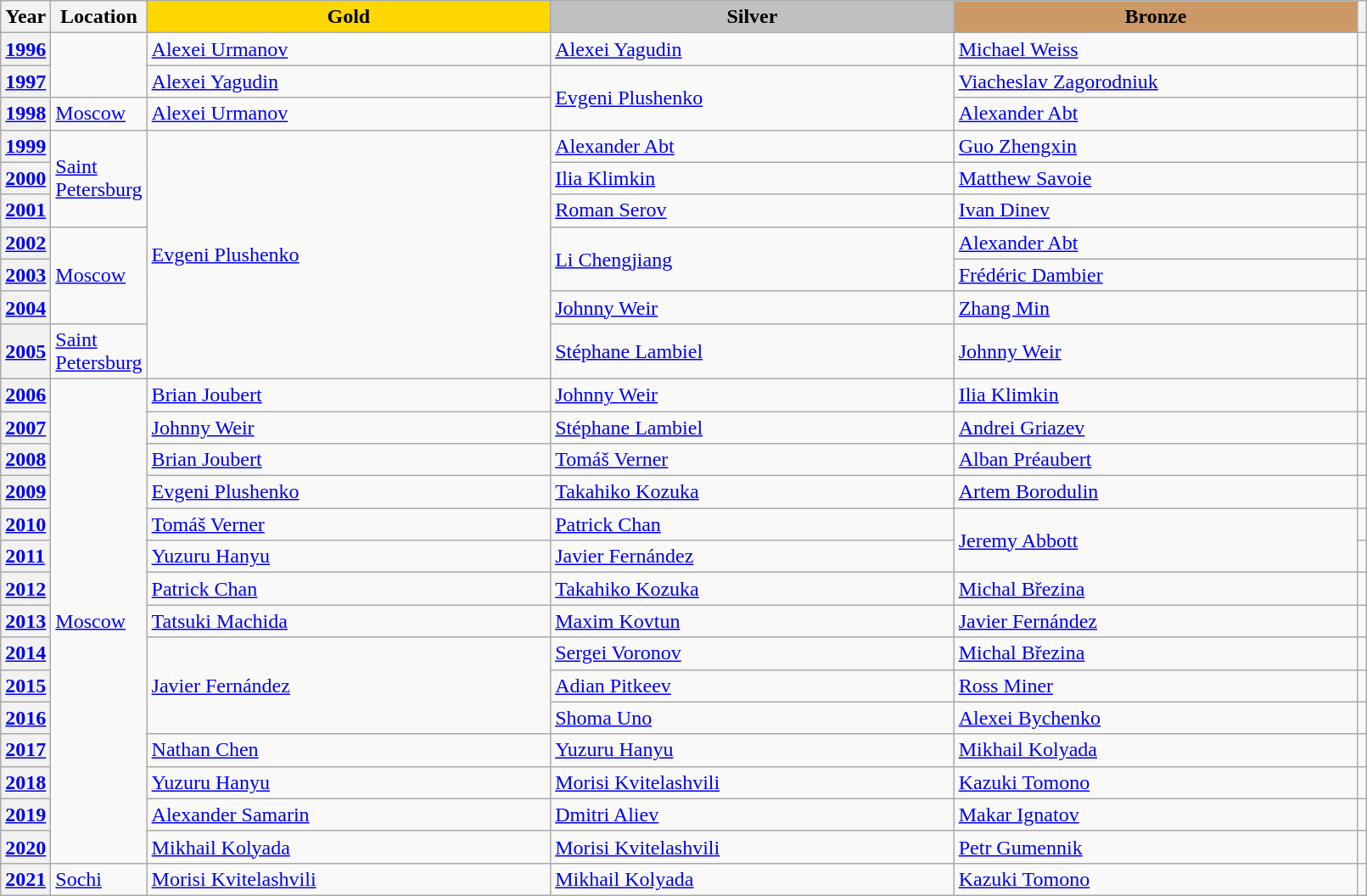<table class="wikitable unsortable" style="text-align:left; width:85%">
<tr>
<th scope="col" style="text-align:center">Year</th>
<th scope="col" style="text-align:center">Location</th>
<td scope="col" style="text-align:center; width:30%; background:gold"><strong>Gold</strong></td>
<td scope="col" style="text-align:center; width:30%; background:silver"><strong>Silver</strong></td>
<td scope="col" style="text-align:center; width:30%; background:#c96"><strong>Bronze</strong></td>
<th scope="col" style="text-align:center"></th>
</tr>
<tr>
<th scope="row" style="text-align:left"><a href='#'>1996</a></th>
<td rowspan="2"></td>
<td> <a href='#'>Alexei Urmanov</a></td>
<td> <a href='#'>Alexei Yagudin</a></td>
<td> <a href='#'>Michael Weiss</a></td>
<td></td>
</tr>
<tr>
<th scope="row" style="text-align:left"><a href='#'>1997</a></th>
<td> <a href='#'>Alexei Yagudin</a></td>
<td rowspan="2"> <a href='#'>Evgeni Plushenko</a></td>
<td> <a href='#'>Viacheslav Zagorodniuk</a></td>
<td></td>
</tr>
<tr>
<th scope="row" style="text-align:left"><a href='#'>1998</a></th>
<td><a href='#'>Moscow</a></td>
<td> <a href='#'>Alexei Urmanov</a></td>
<td> <a href='#'>Alexander Abt</a></td>
<td></td>
</tr>
<tr>
<th scope="row" style="text-align:left"><a href='#'>1999</a></th>
<td rowspan="3"><a href='#'>Saint Petersburg</a></td>
<td rowspan="7"> <a href='#'>Evgeni Plushenko</a></td>
<td> <a href='#'>Alexander Abt</a></td>
<td> <a href='#'>Guo Zhengxin</a></td>
<td></td>
</tr>
<tr>
<th scope="row" style="text-align:left"><a href='#'>2000</a></th>
<td> <a href='#'>Ilia Klimkin</a></td>
<td> <a href='#'>Matthew Savoie</a></td>
<td></td>
</tr>
<tr>
<th scope="row" style="text-align:left"><a href='#'>2001</a></th>
<td> <a href='#'>Roman Serov</a></td>
<td> <a href='#'>Ivan Dinev</a></td>
<td></td>
</tr>
<tr>
<th scope="row" style="text-align:left"><a href='#'>2002</a></th>
<td rowspan="3"><a href='#'>Moscow</a></td>
<td rowspan="2"> <a href='#'>Li Chengjiang</a></td>
<td> <a href='#'>Alexander Abt</a></td>
<td></td>
</tr>
<tr>
<th scope="row" style="text-align:left"><a href='#'>2003</a></th>
<td> <a href='#'>Frédéric Dambier</a></td>
<td></td>
</tr>
<tr>
<th scope="row" style="text-align:left"><a href='#'>2004</a></th>
<td> <a href='#'>Johnny Weir</a></td>
<td> <a href='#'>Zhang Min</a></td>
<td></td>
</tr>
<tr>
<th scope="row" style="text-align:left"><a href='#'>2005</a></th>
<td><a href='#'>Saint Petersburg</a></td>
<td> <a href='#'>Stéphane Lambiel</a></td>
<td> <a href='#'>Johnny Weir</a></td>
<td></td>
</tr>
<tr>
<th scope="row" style="text-align:left"><a href='#'>2006</a></th>
<td rowspan="15"><a href='#'>Moscow</a></td>
<td> <a href='#'>Brian Joubert</a></td>
<td> <a href='#'>Johnny Weir</a></td>
<td> <a href='#'>Ilia Klimkin</a></td>
<td></td>
</tr>
<tr>
<th scope="row" style="text-align:left"><a href='#'>2007</a></th>
<td> <a href='#'>Johnny Weir</a></td>
<td> <a href='#'>Stéphane Lambiel</a></td>
<td> <a href='#'>Andrei Griazev</a></td>
<td></td>
</tr>
<tr>
<th scope="row" style="text-align:left"><a href='#'>2008</a></th>
<td> <a href='#'>Brian Joubert</a></td>
<td> <a href='#'>Tomáš Verner</a></td>
<td> <a href='#'>Alban Préaubert</a></td>
<td></td>
</tr>
<tr>
<th scope="row" style="text-align:left"><a href='#'>2009</a></th>
<td> <a href='#'>Evgeni Plushenko</a></td>
<td> <a href='#'>Takahiko Kozuka</a></td>
<td> <a href='#'>Artem Borodulin</a></td>
<td></td>
</tr>
<tr>
<th scope="row" style="text-align:left"><a href='#'>2010</a></th>
<td> <a href='#'>Tomáš Verner</a></td>
<td> <a href='#'>Patrick Chan</a></td>
<td rowspan="2"> <a href='#'>Jeremy Abbott</a></td>
<td></td>
</tr>
<tr>
<th scope="row" style="text-align:left"><a href='#'>2011</a></th>
<td> <a href='#'>Yuzuru Hanyu</a></td>
<td> <a href='#'>Javier Fernández</a></td>
<td></td>
</tr>
<tr>
<th scope="row" style="text-align:left"><a href='#'>2012</a></th>
<td> <a href='#'>Patrick Chan</a></td>
<td> <a href='#'>Takahiko Kozuka</a></td>
<td> <a href='#'>Michal Březina</a></td>
<td></td>
</tr>
<tr>
<th scope="row" style="text-align:left"><a href='#'>2013</a></th>
<td> <a href='#'>Tatsuki Machida</a></td>
<td> <a href='#'>Maxim Kovtun</a></td>
<td> <a href='#'>Javier Fernández</a></td>
<td></td>
</tr>
<tr>
<th scope="row" style="text-align:left"><a href='#'>2014</a></th>
<td rowspan="3"> <a href='#'>Javier Fernández</a></td>
<td> <a href='#'>Sergei Voronov</a></td>
<td> <a href='#'>Michal Březina</a></td>
<td></td>
</tr>
<tr>
<th scope="row" style="text-align:left"><a href='#'>2015</a></th>
<td> <a href='#'>Adian Pitkeev</a></td>
<td> <a href='#'>Ross Miner</a></td>
<td></td>
</tr>
<tr>
<th scope="row" style="text-align:left"><a href='#'>2016</a></th>
<td> <a href='#'>Shoma Uno</a></td>
<td> <a href='#'>Alexei Bychenko</a></td>
<td></td>
</tr>
<tr>
<th scope="row" style="text-align:left"><a href='#'>2017</a></th>
<td> <a href='#'>Nathan Chen</a></td>
<td> <a href='#'>Yuzuru Hanyu</a></td>
<td> <a href='#'>Mikhail Kolyada</a></td>
<td></td>
</tr>
<tr>
<th scope="row" style="text-align:left"><a href='#'>2018</a></th>
<td> <a href='#'>Yuzuru Hanyu</a></td>
<td> <a href='#'>Morisi Kvitelashvili</a></td>
<td> <a href='#'>Kazuki Tomono</a></td>
<td></td>
</tr>
<tr>
<th scope="row" style="text-align:left"><a href='#'>2019</a></th>
<td> <a href='#'>Alexander Samarin</a></td>
<td> <a href='#'>Dmitri Aliev</a></td>
<td> <a href='#'>Makar Ignatov</a></td>
<td></td>
</tr>
<tr>
<th scope="row" style="text-align:left"><a href='#'>2020</a></th>
<td> <a href='#'>Mikhail Kolyada</a></td>
<td> <a href='#'>Morisi Kvitelashvili</a></td>
<td> <a href='#'>Petr Gumennik</a></td>
<td></td>
</tr>
<tr>
<th scope="row" style="text-align:left"><a href='#'>2021</a></th>
<td><a href='#'>Sochi</a></td>
<td> <a href='#'>Morisi Kvitelashvili</a></td>
<td> <a href='#'>Mikhail Kolyada</a></td>
<td> <a href='#'>Kazuki Tomono</a></td>
<td></td>
</tr>
</table>
